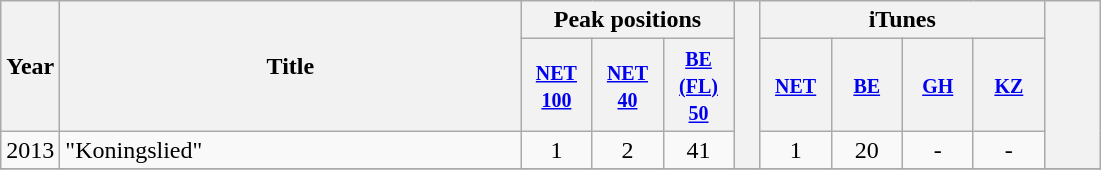<table class="wikitable">
<tr>
<th align="center" rowspan="2" width="10">Year</th>
<th align="center" rowspan="2" width="300">Title</th>
<th align="center" colspan="3" width="30">Peak positions <br></th>
<th align="center" rowspan="3" width="10"></th>
<th align="center" colspan="4" width="30">iTunes <br></th>
<th align="center" rowspan="3" width="30"></th>
</tr>
<tr>
<th width="40"><small><a href='#'>NET 100</a></small></th>
<th width="40"><small><a href='#'>NET 40</a></small></th>
<th width="40"><small><a href='#'>BE (FL) 50</a></small></th>
<th width="40"><small><a href='#'>NET</a></small></th>
<th width="40"><small><a href='#'>BE</a></small></th>
<th width="40"><small><a href='#'>GH</a></small></th>
<th width="40"><small><a href='#'>KZ</a></small></th>
</tr>
<tr>
<td align="center" rowspan="1">2013</td>
<td>"Koningslied"</td>
<td align="center">1</td>
<td align="center">2</td>
<td align="center">41</td>
<td align="center">1</td>
<td align="center">20</td>
<td align="center">-</td>
<td align="center">-</td>
</tr>
<tr>
</tr>
</table>
